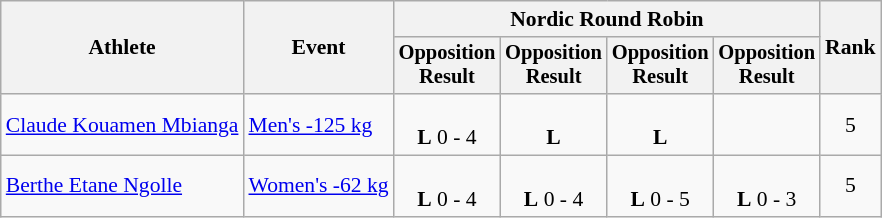<table class="wikitable" style="font-size:90%;">
<tr>
<th rowspan=2>Athlete</th>
<th rowspan=2>Event</th>
<th colspan=4>Nordic Round Robin</th>
<th rowspan=2>Rank</th>
</tr>
<tr style="font-size: 95%">
<th>Opposition<br>Result</th>
<th>Opposition<br>Result</th>
<th>Opposition<br>Result</th>
<th>Opposition<br>Result</th>
</tr>
<tr align=center>
<td align=left><a href='#'>Claude Kouamen Mbianga</a></td>
<td align=left><a href='#'>Men's -125 kg</a></td>
<td><br><strong>L</strong> 0 - 4</td>
<td><br><strong>L</strong> </td>
<td><br><strong>L</strong> </td>
<td><br></td>
<td>5</td>
</tr>
<tr align=center>
<td align=left><a href='#'>Berthe Etane Ngolle</a></td>
<td align=left><a href='#'>Women's -62 kg</a></td>
<td><br><strong>L</strong> 0 - 4</td>
<td><br><strong>L</strong> 0 - 4</td>
<td><br><strong>L</strong> 0 - 5</td>
<td><br><strong>L</strong> 0 - 3</td>
<td>5</td>
</tr>
</table>
